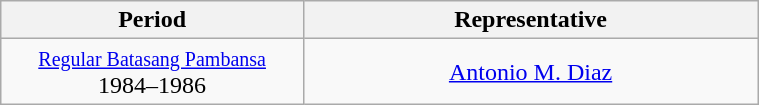<table class="wikitable" style="text-align:center; width:40%;">
<tr>
<th width="40%">Period</th>
<th>Representative</th>
</tr>
<tr>
<td><small><a href='#'>Regular Batasang Pambansa</a></small><br>1984–1986</td>
<td><a href='#'>Antonio M. Diaz</a></td>
</tr>
</table>
